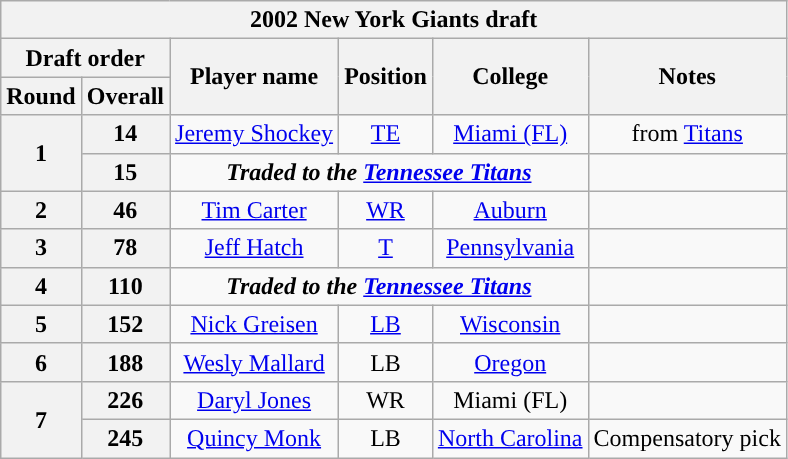<table class="wikitable" style="text-align:center">
<tr>
<th colspan="6">2002 New York Giants draft</th>
</tr>
<tr>
<th colspan="2">Draft order</th>
<th rowspan="2">Player name</th>
<th rowspan="2">Position</th>
<th rowspan="2">College</th>
<th rowspan="2">Notes</th>
</tr>
<tr>
<th>Round</th>
<th>Overall</th>
</tr>
<tr>
<th rowspan="2">1</th>
<th>14</th>
<td><a href='#'>Jeremy Shockey</a></td>
<td><a href='#'>TE</a></td>
<td><a href='#'>Miami (FL)</a></td>
<td>from <a href='#'>Titans</a></td>
</tr>
<tr>
<th>15</th>
<td colspan="3"><strong><em>Traded to the <a href='#'>Tennessee Titans</a></em></strong></td>
<td></td>
</tr>
<tr>
<th>2</th>
<th>46</th>
<td><a href='#'>Tim Carter</a></td>
<td><a href='#'>WR</a></td>
<td><a href='#'>Auburn</a></td>
<td></td>
</tr>
<tr>
<th>3</th>
<th>78</th>
<td><a href='#'>Jeff Hatch</a></td>
<td><a href='#'>T</a></td>
<td><a href='#'>Pennsylvania</a></td>
<td></td>
</tr>
<tr>
<th>4</th>
<th>110</th>
<td colspan="3"><strong><em>Traded to the <a href='#'>Tennessee Titans</a></em></strong></td>
<td></td>
</tr>
<tr>
<th>5</th>
<th>152</th>
<td><a href='#'>Nick Greisen</a></td>
<td><a href='#'>LB</a></td>
<td><a href='#'>Wisconsin</a></td>
<td></td>
</tr>
<tr>
<th>6</th>
<th>188</th>
<td><a href='#'>Wesly Mallard</a></td>
<td>LB</td>
<td><a href='#'>Oregon</a></td>
<td></td>
</tr>
<tr>
<th rowspan="2">7</th>
<th>226</th>
<td><a href='#'>Daryl Jones</a></td>
<td>WR</td>
<td>Miami (FL)</td>
<td></td>
</tr>
<tr>
<th>245</th>
<td><a href='#'>Quincy Monk</a></td>
<td>LB</td>
<td><a href='#'>North Carolina</a></td>
<td>Compensatory pick</td>
</tr>
</table>
